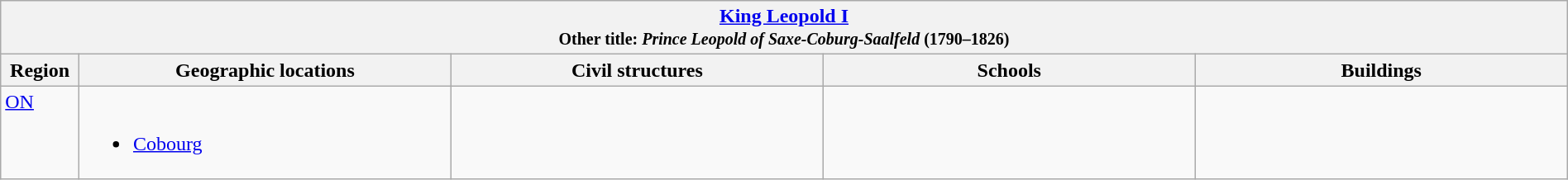<table class="wikitable" width="100%">
<tr>
<th colspan="5"> <a href='#'>King Leopold I</a><br><small>Other title: <em>Prince Leopold of Saxe-Coburg-Saalfeld</em> (1790–1826)</small></th>
</tr>
<tr>
<th width="5%">Region</th>
<th width="23.75%">Geographic locations</th>
<th width="23.75%">Civil structures</th>
<th width="23.75%">Schools</th>
<th width="23.75%">Buildings</th>
</tr>
<tr>
<td align=left valign=top> <a href='#'>ON</a></td>
<td align=left valign=top><br><ul><li><a href='#'>Cobourg</a></li></ul></td>
<td></td>
<td></td>
<td></td>
</tr>
</table>
